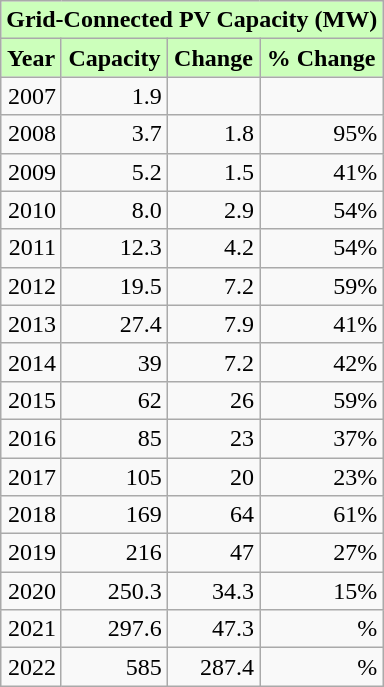<table class="wikitable" style="text-align:right;">
<tr>
<th colspan="4" style="background-color: #cfb;">Grid-Connected PV Capacity (MW)</th>
</tr>
<tr>
<th style="background-color: #cfb;">Year</th>
<th style="background-color: #cfb;">Capacity</th>
<th style="background-color: #cfb;">Change</th>
<th style="background-color: #cfb;">% Change</th>
</tr>
<tr>
<td>2007</td>
<td>1.9</td>
<td></td>
<td></td>
</tr>
<tr>
<td>2008</td>
<td>3.7</td>
<td>1.8</td>
<td>95%</td>
</tr>
<tr>
<td>2009</td>
<td>5.2</td>
<td>1.5</td>
<td>41%</td>
</tr>
<tr>
<td>2010</td>
<td>8.0</td>
<td>2.9</td>
<td>54%</td>
</tr>
<tr>
<td>2011</td>
<td>12.3</td>
<td>4.2</td>
<td>54%</td>
</tr>
<tr>
<td>2012</td>
<td>19.5</td>
<td>7.2</td>
<td>59%</td>
</tr>
<tr>
<td>2013</td>
<td>27.4</td>
<td>7.9</td>
<td>41%</td>
</tr>
<tr>
<td>2014</td>
<td>39</td>
<td>7.2</td>
<td>42%</td>
</tr>
<tr>
<td>2015</td>
<td>62</td>
<td>26</td>
<td>59%</td>
</tr>
<tr>
<td>2016</td>
<td>85</td>
<td>23</td>
<td>37%</td>
</tr>
<tr>
<td>2017</td>
<td>105</td>
<td>20</td>
<td>23%</td>
</tr>
<tr>
<td>2018</td>
<td>169</td>
<td>64</td>
<td>61%</td>
</tr>
<tr>
<td>2019</td>
<td>216</td>
<td>47</td>
<td>27%</td>
</tr>
<tr>
<td>2020</td>
<td>250.3</td>
<td>34.3</td>
<td>15%</td>
</tr>
<tr>
<td>2021</td>
<td>297.6</td>
<td>47.3</td>
<td>%</td>
</tr>
<tr>
<td>2022</td>
<td>585</td>
<td>287.4</td>
<td>%</td>
</tr>
</table>
